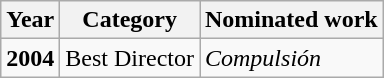<table class="wikitable">
<tr>
<th>Year</th>
<th>Category</th>
<th>Nominated work</th>
</tr>
<tr>
<td><strong>2004</strong></td>
<td>Best Director</td>
<td><em>Compulsión</em></td>
</tr>
</table>
